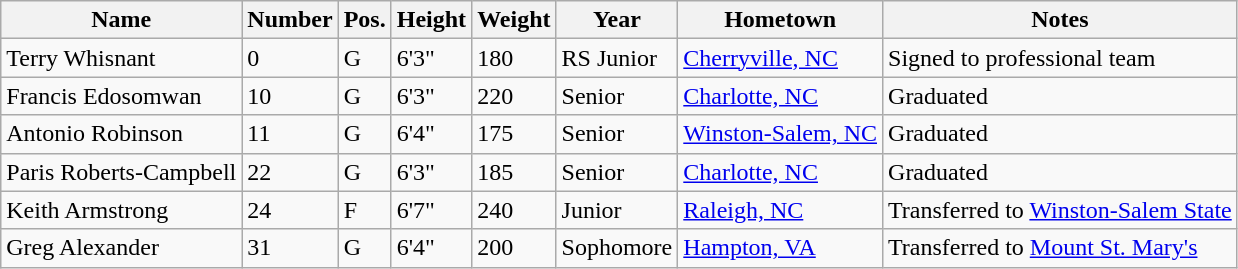<table class="wikitable sortable" border="1">
<tr>
<th>Name</th>
<th>Number</th>
<th>Pos.</th>
<th>Height</th>
<th>Weight</th>
<th>Year</th>
<th>Hometown</th>
<th class="unsortable">Notes</th>
</tr>
<tr>
<td>Terry Whisnant</td>
<td>0</td>
<td>G</td>
<td>6'3"</td>
<td>180</td>
<td>RS Junior</td>
<td><a href='#'>Cherryville, NC</a></td>
<td>Signed to professional team</td>
</tr>
<tr>
<td>Francis Edosomwan</td>
<td>10</td>
<td>G</td>
<td>6'3"</td>
<td>220</td>
<td>Senior</td>
<td><a href='#'>Charlotte, NC</a></td>
<td>Graduated</td>
</tr>
<tr>
<td>Antonio Robinson</td>
<td>11</td>
<td>G</td>
<td>6'4"</td>
<td>175</td>
<td>Senior</td>
<td><a href='#'>Winston-Salem, NC</a></td>
<td>Graduated</td>
</tr>
<tr>
<td>Paris Roberts-Campbell</td>
<td>22</td>
<td>G</td>
<td>6'3"</td>
<td>185</td>
<td>Senior</td>
<td><a href='#'>Charlotte, NC</a></td>
<td>Graduated</td>
</tr>
<tr>
<td>Keith Armstrong</td>
<td>24</td>
<td>F</td>
<td>6'7"</td>
<td>240</td>
<td>Junior</td>
<td><a href='#'>Raleigh, NC</a></td>
<td>Transferred to <a href='#'>Winston-Salem State</a></td>
</tr>
<tr>
<td>Greg Alexander</td>
<td>31</td>
<td>G</td>
<td>6'4"</td>
<td>200</td>
<td>Sophomore</td>
<td><a href='#'>Hampton, VA</a></td>
<td>Transferred to <a href='#'>Mount St. Mary's</a></td>
</tr>
</table>
